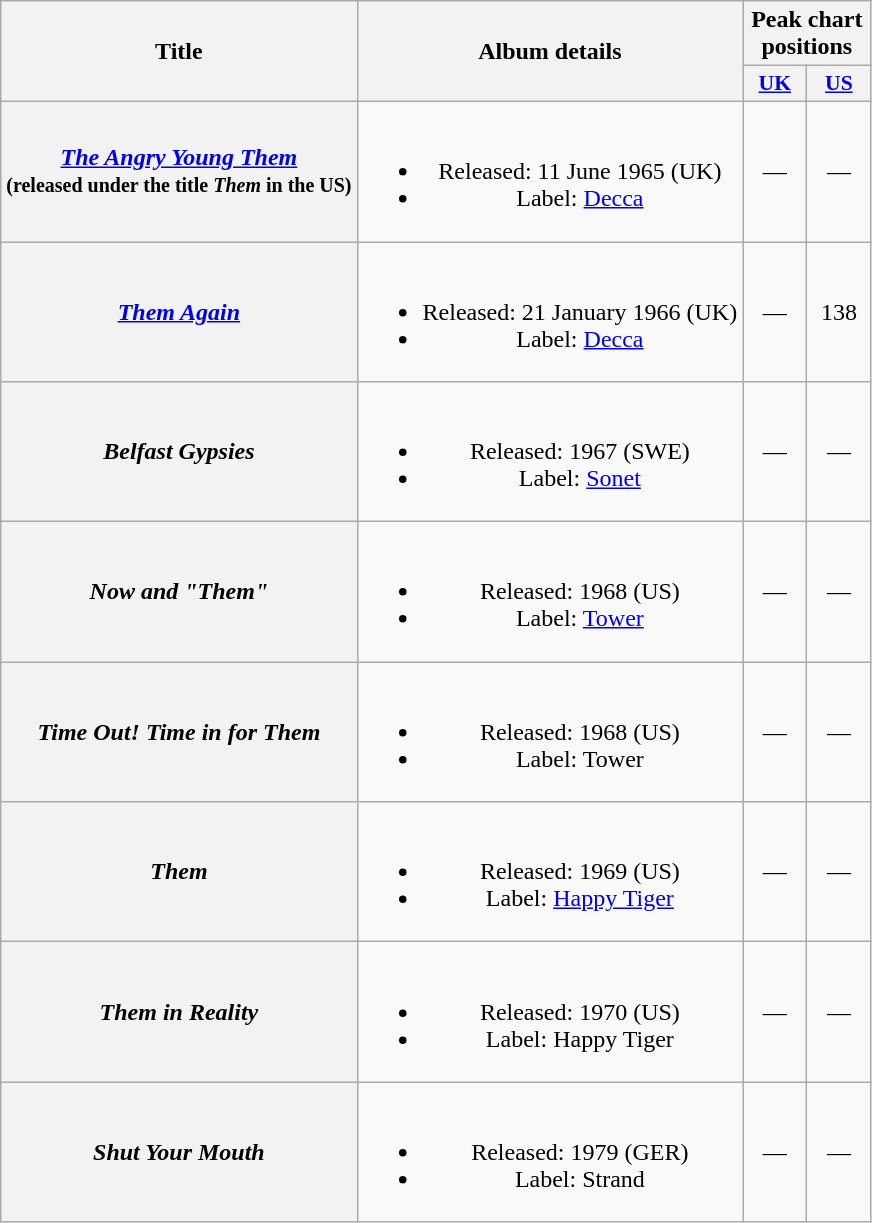<table class="wikitable plainrowheaders" style="text-align:center;">
<tr>
<th rowspan="2">Title</th>
<th rowspan="2">Album details</th>
<th colspan="2">Peak chart positions</th>
</tr>
<tr>
<th scope="col" style="width:2.5em;font-size:90%;"><a href='#'>UK</a></th>
<th scope="col" style="width:2.5em;font-size:90%;"><a href='#'>US</a></th>
</tr>
<tr>
<th scope="row"><em><a href='#'>The Angry Young Them</a></em><br><small>(released under the title <em>Them</em> in the US)</small></th>
<td><br><ul><li>Released: 11 June 1965 (UK)</li><li>Label: <a href='#'>Decca</a></li></ul></td>
<td>—</td>
<td>—</td>
</tr>
<tr>
<th scope="row"><em><a href='#'>Them Again</a></em></th>
<td><br><ul><li>Released: 21 January 1966 (UK)</li><li>Label: <a href='#'>Decca</a></li></ul></td>
<td>—</td>
<td>138</td>
</tr>
<tr>
<th scope="row"><em>Belfast Gypsies</em></th>
<td><br><ul><li>Released: 1967 (SWE)</li><li>Label: <a href='#'>Sonet</a></li></ul></td>
<td>—</td>
<td>—</td>
</tr>
<tr>
<th scope="row"><em>Now and "Them"</em></th>
<td><br><ul><li>Released: 1968 (US)</li><li>Label: <a href='#'>Tower</a></li></ul></td>
<td>—</td>
<td>—</td>
</tr>
<tr>
<th scope="row"><em>Time Out! Time in for Them</em></th>
<td><br><ul><li>Released: 1968 (US)</li><li>Label: Tower</li></ul></td>
<td>—</td>
<td>—</td>
</tr>
<tr>
<th scope="row"><em>Them</em></th>
<td><br><ul><li>Released: 1969 (US)</li><li>Label: <a href='#'>Happy Tiger</a></li></ul></td>
<td>—</td>
<td>—</td>
</tr>
<tr>
<th scope="row"><em>Them in Reality</em></th>
<td><br><ul><li>Released: 1970 (US)</li><li>Label: Happy Tiger</li></ul></td>
<td>—</td>
<td>—</td>
</tr>
<tr>
<th scope="row"><em>Shut Your Mouth</em></th>
<td><br><ul><li>Released: 1979 (GER)</li><li>Label: Strand</li></ul></td>
<td>—</td>
<td>—</td>
</tr>
</table>
